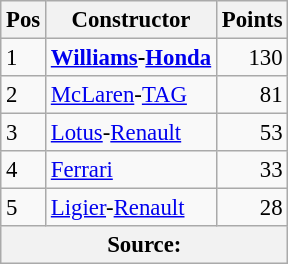<table class="wikitable" style="font-size:95%;">
<tr>
<th>Pos</th>
<th>Constructor</th>
<th>Points</th>
</tr>
<tr>
<td>1</td>
<td> <strong><a href='#'>Williams</a>-<a href='#'>Honda</a></strong></td>
<td align="right">130</td>
</tr>
<tr>
<td>2</td>
<td> <a href='#'>McLaren</a>-<a href='#'>TAG</a></td>
<td align="right">81</td>
</tr>
<tr>
<td>3</td>
<td> <a href='#'>Lotus</a>-<a href='#'>Renault</a></td>
<td align="right">53</td>
</tr>
<tr>
<td>4</td>
<td> <a href='#'>Ferrari</a></td>
<td align="right">33</td>
</tr>
<tr>
<td>5</td>
<td> <a href='#'>Ligier</a>-<a href='#'>Renault</a></td>
<td align="right">28</td>
</tr>
<tr>
<th colspan=4>Source: </th>
</tr>
</table>
